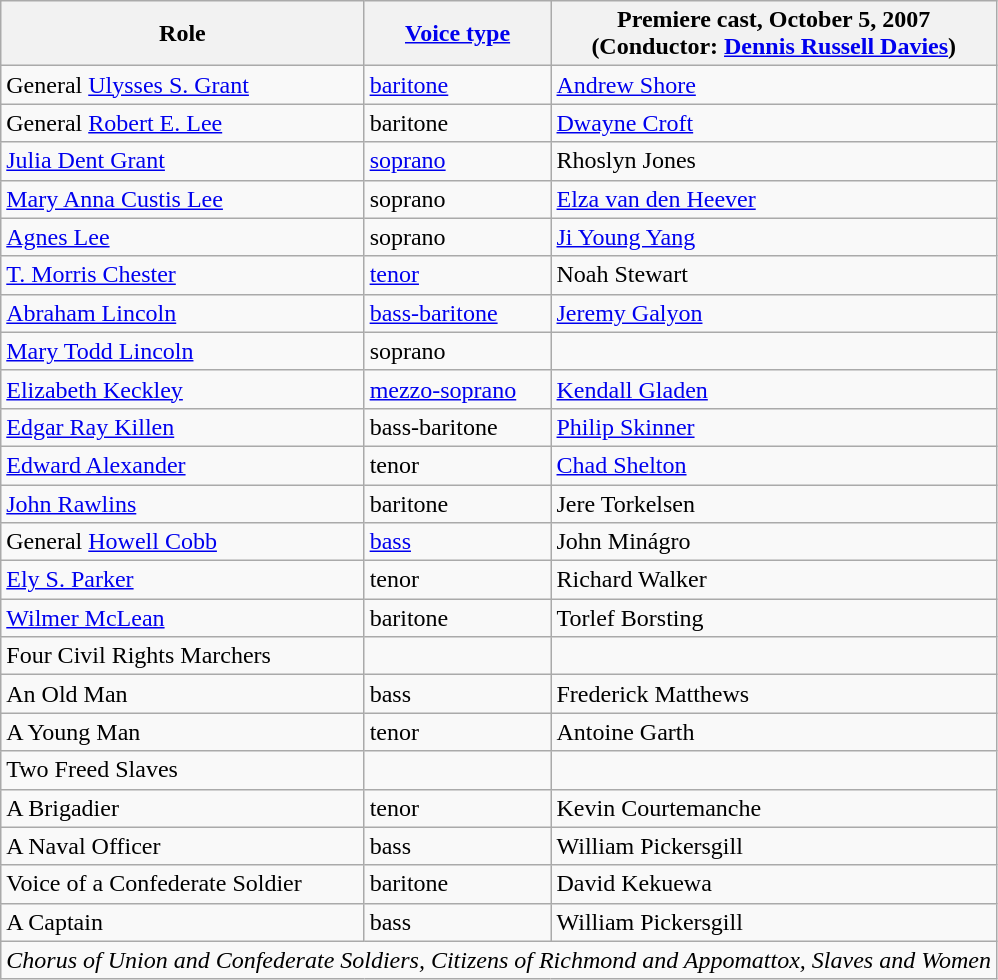<table class="wikitable">
<tr>
<th>Role</th>
<th><a href='#'>Voice type</a></th>
<th>Premiere cast, October 5, 2007<br>(Conductor: <a href='#'>Dennis Russell Davies</a>)</th>
</tr>
<tr>
<td>General <a href='#'>Ulysses S. Grant</a></td>
<td><a href='#'>baritone</a></td>
<td><a href='#'>Andrew Shore</a></td>
</tr>
<tr>
<td>General <a href='#'>Robert E. Lee</a></td>
<td>baritone</td>
<td><a href='#'>Dwayne Croft</a></td>
</tr>
<tr>
<td><a href='#'>Julia Dent Grant</a></td>
<td><a href='#'>soprano</a></td>
<td>Rhoslyn Jones</td>
</tr>
<tr>
<td><a href='#'>Mary Anna Custis Lee</a></td>
<td>soprano</td>
<td><a href='#'>Elza van den Heever</a></td>
</tr>
<tr>
<td><a href='#'>Agnes Lee</a></td>
<td>soprano</td>
<td><a href='#'>Ji Young Yang</a></td>
</tr>
<tr>
<td><a href='#'>T. Morris Chester</a></td>
<td><a href='#'>tenor</a></td>
<td>Noah Stewart</td>
</tr>
<tr>
<td><a href='#'>Abraham Lincoln</a></td>
<td><a href='#'>bass-baritone</a></td>
<td><a href='#'>Jeremy Galyon</a></td>
</tr>
<tr>
<td><a href='#'>Mary Todd Lincoln</a></td>
<td>soprano</td>
<td></td>
</tr>
<tr>
<td><a href='#'>Elizabeth Keckley</a></td>
<td><a href='#'>mezzo-soprano</a></td>
<td><a href='#'>Kendall Gladen</a></td>
</tr>
<tr>
<td><a href='#'>Edgar Ray Killen</a></td>
<td>bass-baritone</td>
<td><a href='#'>Philip Skinner</a></td>
</tr>
<tr>
<td><a href='#'>Edward Alexander</a></td>
<td>tenor</td>
<td><a href='#'>Chad Shelton</a></td>
</tr>
<tr>
<td><a href='#'>John Rawlins</a></td>
<td>baritone</td>
<td>Jere Torkelsen</td>
</tr>
<tr>
<td>General <a href='#'>Howell Cobb</a></td>
<td><a href='#'>bass</a></td>
<td>John Minágro</td>
</tr>
<tr>
<td><a href='#'>Ely S. Parker</a></td>
<td>tenor</td>
<td>Richard Walker</td>
</tr>
<tr>
<td><a href='#'>Wilmer McLean</a></td>
<td>baritone</td>
<td>Torlef Borsting</td>
</tr>
<tr>
<td>Four Civil Rights Marchers</td>
<td></td>
<td></td>
</tr>
<tr>
<td>An Old Man</td>
<td>bass</td>
<td>Frederick Matthews</td>
</tr>
<tr>
<td>A Young Man</td>
<td>tenor</td>
<td>Antoine Garth</td>
</tr>
<tr>
<td>Two Freed Slaves</td>
<td></td>
<td></td>
</tr>
<tr>
<td>A Brigadier</td>
<td>tenor</td>
<td>Kevin Courtemanche</td>
</tr>
<tr>
<td>A Naval Officer</td>
<td>bass</td>
<td>William Pickersgill</td>
</tr>
<tr>
<td>Voice of a Confederate Soldier</td>
<td>baritone</td>
<td>David Kekuewa</td>
</tr>
<tr>
<td>A Captain</td>
<td>bass</td>
<td>William Pickersgill</td>
</tr>
<tr>
<td colspan="3"><em>Chorus of Union and Confederate Soldiers, Citizens of Richmond and Appomattox, Slaves and Women</em></td>
</tr>
</table>
